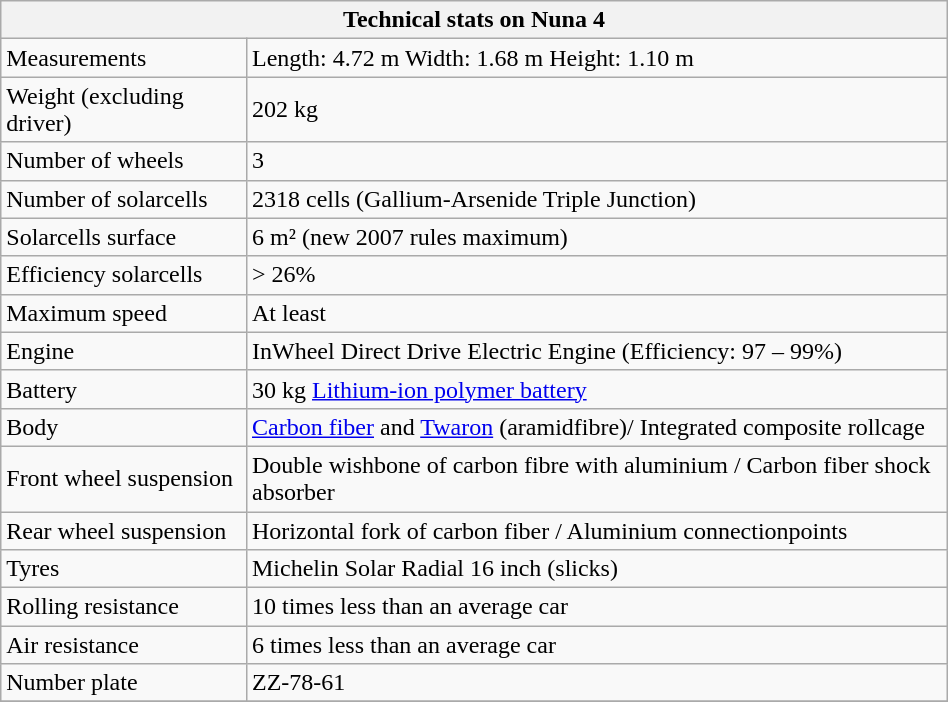<table class="wikitable" style="width: 50%">
<tr>
<th colspan="2">Technical stats on Nuna 4</th>
</tr>
<tr>
<td>Measurements</td>
<td>Length: 4.72 m Width: 1.68 m Height: 1.10 m</td>
</tr>
<tr>
<td>Weight (excluding driver)</td>
<td>202 kg</td>
</tr>
<tr>
<td>Number of wheels</td>
<td>3</td>
</tr>
<tr>
<td>Number of solarcells</td>
<td>2318 cells (Gallium-Arsenide Triple Junction)</td>
</tr>
<tr>
<td>Solarcells surface</td>
<td>6 m² (new 2007 rules maximum)</td>
</tr>
<tr>
<td>Efficiency solarcells</td>
<td>> 26%</td>
</tr>
<tr>
<td>Maximum speed</td>
<td>At least </td>
</tr>
<tr>
<td>Engine</td>
<td>InWheel Direct Drive Electric Engine (Efficiency: 97 – 99%)</td>
</tr>
<tr>
<td>Battery</td>
<td>30 kg <a href='#'>Lithium-ion polymer battery</a></td>
</tr>
<tr>
<td>Body</td>
<td><a href='#'>Carbon fiber</a> and <a href='#'>Twaron</a> (aramidfibre)/ Integrated composite rollcage</td>
</tr>
<tr>
<td>Front wheel suspension</td>
<td>Double wishbone of carbon fibre with aluminium / Carbon fiber shock absorber</td>
</tr>
<tr>
<td>Rear wheel suspension</td>
<td>Horizontal fork of carbon fiber / Aluminium connectionpoints</td>
</tr>
<tr>
<td>Tyres</td>
<td>Michelin Solar Radial 16 inch (slicks)</td>
</tr>
<tr>
<td>Rolling resistance</td>
<td>10 times less than an average car</td>
</tr>
<tr>
<td>Air resistance</td>
<td>6 times less than an average car</td>
</tr>
<tr>
<td>Number plate</td>
<td>ZZ-78-61 </td>
</tr>
<tr>
</tr>
</table>
